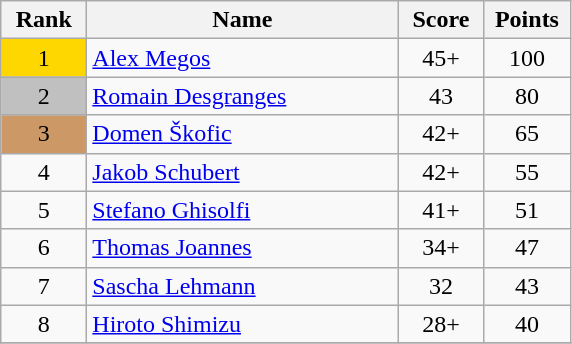<table class="wikitable">
<tr>
<th width = "50">Rank</th>
<th width = "200">Name</th>
<th width = "50">Score</th>
<th width = "50">Points</th>
</tr>
<tr>
<td align="center" style="background: gold">1</td>
<td> <a href='#'>Alex Megos</a></td>
<td align="center">45+</td>
<td align="center">100</td>
</tr>
<tr>
<td align="center" style="background: silver">2</td>
<td> <a href='#'>Romain Desgranges</a></td>
<td align="center">43</td>
<td align="center">80</td>
</tr>
<tr>
<td align="center" style="background: #cc9966">3</td>
<td> <a href='#'>Domen Škofic</a></td>
<td align="center">42+</td>
<td align="center">65</td>
</tr>
<tr>
<td align="center">4</td>
<td> <a href='#'>Jakob Schubert</a></td>
<td align="center">42+</td>
<td align="center">55</td>
</tr>
<tr>
<td align="center">5</td>
<td> <a href='#'>Stefano Ghisolfi</a></td>
<td align="center">41+</td>
<td align="center">51</td>
</tr>
<tr>
<td align="center">6</td>
<td> <a href='#'>Thomas Joannes</a></td>
<td align="center">34+</td>
<td align="center">47</td>
</tr>
<tr>
<td align="center">7</td>
<td> <a href='#'>Sascha Lehmann</a></td>
<td align="center">32</td>
<td align="center">43</td>
</tr>
<tr>
<td align="center">8</td>
<td> <a href='#'>Hiroto Shimizu</a></td>
<td align="center">28+</td>
<td align="center">40</td>
</tr>
<tr>
</tr>
</table>
